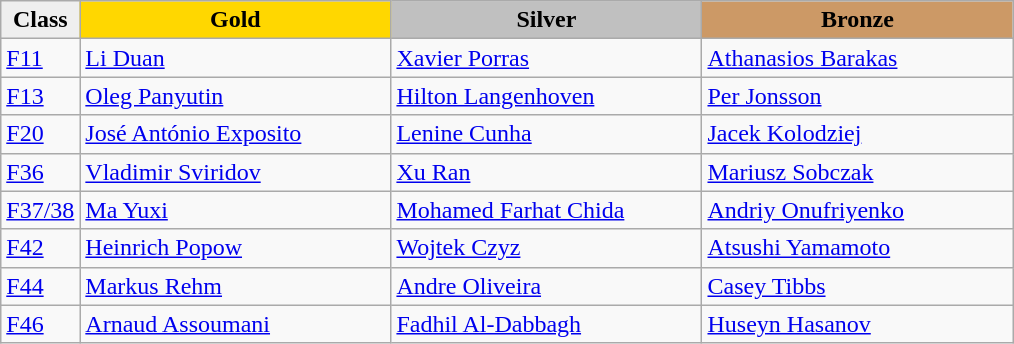<table class="wikitable" style="text-align:left">
<tr align="center">
<td bgcolor=efefef><strong>Class</strong></td>
<td width=200 bgcolor=gold><strong>Gold</strong></td>
<td width=200 bgcolor=silver><strong>Silver</strong></td>
<td width=200 bgcolor=CC9966><strong>Bronze</strong></td>
</tr>
<tr>
<td><a href='#'>F11</a></td>
<td><a href='#'>Li Duan</a><br><em></em></td>
<td><a href='#'>Xavier Porras</a><br><em></em></td>
<td><a href='#'>Athanasios Barakas</a><br><em></em></td>
</tr>
<tr>
<td><a href='#'>F13</a></td>
<td><a href='#'>Oleg Panyutin</a><br><em></em></td>
<td><a href='#'>Hilton Langenhoven</a><br><em></em></td>
<td><a href='#'>Per Jonsson</a><br><em></em></td>
</tr>
<tr>
<td><a href='#'>F20</a></td>
<td><a href='#'>José António Exposito</a><br><em></em></td>
<td><a href='#'>Lenine Cunha</a><br><em></em></td>
<td><a href='#'>Jacek Kolodziej</a><br><em></em></td>
</tr>
<tr>
<td><a href='#'>F36</a></td>
<td><a href='#'>Vladimir Sviridov</a><br><em></em></td>
<td><a href='#'>Xu Ran</a><br><em></em></td>
<td><a href='#'>Mariusz Sobczak</a><br><em></em></td>
</tr>
<tr>
<td><a href='#'>F37/38</a></td>
<td><a href='#'>Ma Yuxi</a><br><em></em></td>
<td><a href='#'>Mohamed Farhat Chida</a><br><em></em></td>
<td><a href='#'>Andriy Onufriyenko</a><br><em></em></td>
</tr>
<tr>
<td><a href='#'>F42</a></td>
<td><a href='#'>Heinrich Popow</a><br><em></em></td>
<td><a href='#'>Wojtek Czyz</a><br><em></em></td>
<td><a href='#'>Atsushi Yamamoto</a><br><em></em></td>
</tr>
<tr>
<td><a href='#'>F44</a></td>
<td><a href='#'>Markus Rehm</a><br><em></em></td>
<td><a href='#'>Andre Oliveira</a><br><em></em></td>
<td><a href='#'>Casey Tibbs</a><br><em></em></td>
</tr>
<tr>
<td><a href='#'>F46</a></td>
<td><a href='#'>Arnaud Assoumani</a><br><em></em></td>
<td><a href='#'>Fadhil Al-Dabbagh</a><br><em></em></td>
<td><a href='#'>Huseyn Hasanov</a><br><em></em></td>
</tr>
</table>
